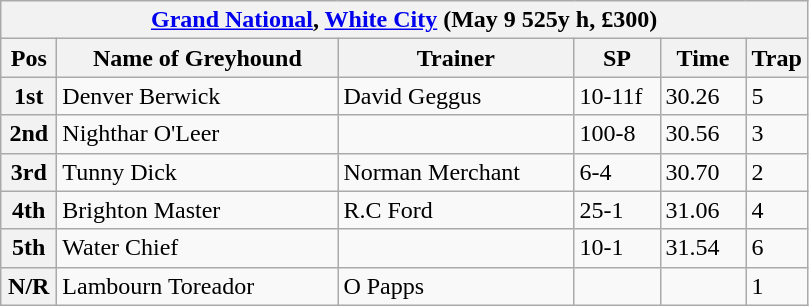<table class="wikitable">
<tr>
<th colspan="6"><a href='#'>Grand National</a>, <a href='#'>White City</a> (May 9 525y h, £300)</th>
</tr>
<tr>
<th width=30>Pos</th>
<th width=180>Name of Greyhound</th>
<th width=150>Trainer</th>
<th width=50>SP</th>
<th width=50>Time</th>
<th width=30>Trap</th>
</tr>
<tr>
<th>1st</th>
<td>Denver Berwick</td>
<td>David Geggus</td>
<td>10-11f</td>
<td>30.26</td>
<td>5</td>
</tr>
<tr>
<th>2nd</th>
<td>Nighthar O'Leer</td>
<td></td>
<td>100-8</td>
<td>30.56</td>
<td>3</td>
</tr>
<tr>
<th>3rd</th>
<td>Tunny Dick</td>
<td>Norman Merchant</td>
<td>6-4</td>
<td>30.70</td>
<td>2</td>
</tr>
<tr>
<th>4th</th>
<td>Brighton Master</td>
<td>R.C Ford</td>
<td>25-1</td>
<td>31.06</td>
<td>4</td>
</tr>
<tr>
<th>5th</th>
<td>Water Chief</td>
<td></td>
<td>10-1</td>
<td>31.54</td>
<td>6</td>
</tr>
<tr>
<th>N/R</th>
<td>Lambourn Toreador</td>
<td>O Papps</td>
<td></td>
<td></td>
<td>1</td>
</tr>
</table>
